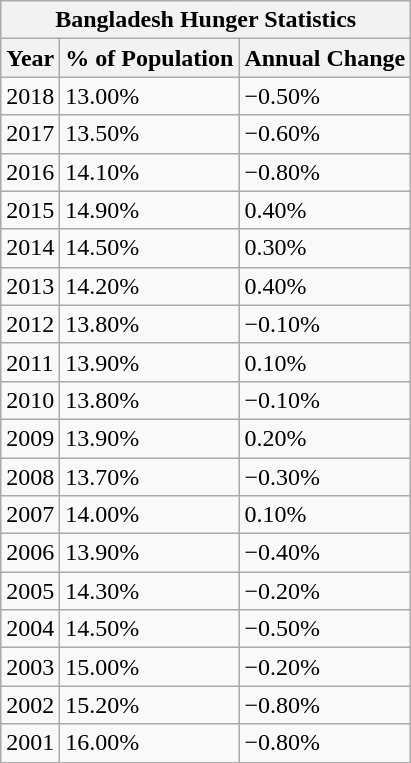<table class="wikitable">
<tr>
<th colspan="3">Bangladesh Hunger Statistics</th>
</tr>
<tr>
<th>Year</th>
<th>% of Population</th>
<th>Annual Change</th>
</tr>
<tr>
<td>2018</td>
<td>13.00%</td>
<td>−0.50%</td>
</tr>
<tr>
<td>2017</td>
<td>13.50%</td>
<td>−0.60%</td>
</tr>
<tr>
<td>2016</td>
<td>14.10%</td>
<td>−0.80%</td>
</tr>
<tr>
<td>2015</td>
<td>14.90%</td>
<td>0.40%</td>
</tr>
<tr>
<td>2014</td>
<td>14.50%</td>
<td>0.30%</td>
</tr>
<tr>
<td>2013</td>
<td>14.20%</td>
<td>0.40%</td>
</tr>
<tr>
<td>2012</td>
<td>13.80%</td>
<td>−0.10%</td>
</tr>
<tr>
<td>2011</td>
<td>13.90%</td>
<td>0.10%</td>
</tr>
<tr>
<td>2010</td>
<td>13.80%</td>
<td>−0.10%</td>
</tr>
<tr>
<td>2009</td>
<td>13.90%</td>
<td>0.20%</td>
</tr>
<tr>
<td>2008</td>
<td>13.70%</td>
<td>−0.30%</td>
</tr>
<tr>
<td>2007</td>
<td>14.00%</td>
<td>0.10%</td>
</tr>
<tr>
<td>2006</td>
<td>13.90%</td>
<td>−0.40%</td>
</tr>
<tr>
<td>2005</td>
<td>14.30%</td>
<td>−0.20%</td>
</tr>
<tr>
<td>2004</td>
<td>14.50%</td>
<td>−0.50%</td>
</tr>
<tr>
<td>2003</td>
<td>15.00%</td>
<td>−0.20%</td>
</tr>
<tr>
<td>2002</td>
<td>15.20%</td>
<td>−0.80%</td>
</tr>
<tr>
<td>2001</td>
<td>16.00%</td>
<td>−0.80%</td>
</tr>
</table>
